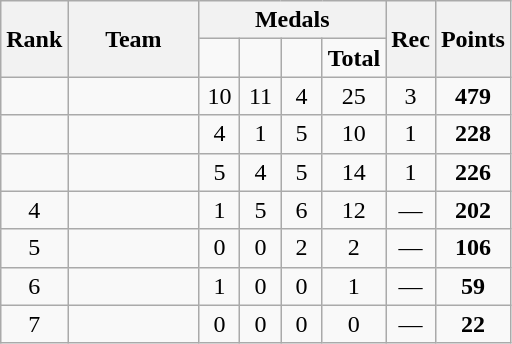<table class="wikitable">
<tr>
<th rowspan=2>Rank</th>
<th style="width:80px;" rowspan="2">Team</th>
<th colspan=4>Medals</th>
<th rowspan=2>Rec</th>
<th rowspan=2>Points</th>
</tr>
<tr>
<td style="width:20px; text-align:center;"></td>
<td style="width:20px; text-align:center;"></td>
<td style="width:20px; text-align:center;"></td>
<td><strong>Total</strong></td>
</tr>
<tr>
<td align=center></td>
<td></td>
<td align=center>10</td>
<td align=center>11</td>
<td align=center>4</td>
<td align=center>25</td>
<td align=center>3</td>
<td align=center><strong>479</strong></td>
</tr>
<tr>
<td align=center></td>
<td></td>
<td align=center>4</td>
<td align=center>1</td>
<td align=center>5</td>
<td align=center>10</td>
<td align=center>1</td>
<td align=center><strong>228</strong></td>
</tr>
<tr>
<td align=center></td>
<td></td>
<td align=center>5</td>
<td align=center>4</td>
<td align=center>5</td>
<td align=center>14</td>
<td align=center>1</td>
<td align=center><strong>226</strong></td>
</tr>
<tr>
<td align=center>4</td>
<td></td>
<td align=center>1</td>
<td align=center>5</td>
<td align=center>6</td>
<td align=center>12</td>
<td align=center>—</td>
<td align=center><strong>202</strong></td>
</tr>
<tr>
<td align=center>5</td>
<td></td>
<td align=center>0</td>
<td align=center>0</td>
<td align=center>2</td>
<td align=center>2</td>
<td align=center>—</td>
<td align=center><strong>106</strong></td>
</tr>
<tr>
<td align=center>6</td>
<td></td>
<td align=center>1</td>
<td align=center>0</td>
<td align=center>0</td>
<td align=center>1</td>
<td align=center>—</td>
<td align=center><strong>59</strong></td>
</tr>
<tr>
<td align=center>7</td>
<td></td>
<td align=center>0</td>
<td align=center>0</td>
<td align=center>0</td>
<td align=center>0</td>
<td align=center>—</td>
<td align=center><strong>22</strong></td>
</tr>
</table>
